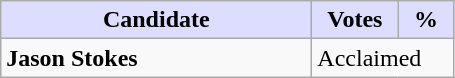<table class="wikitable">
<tr>
<th style="background:#ddf; width:200px;">Candidate</th>
<th style="background:#ddf; width:50px;">Votes</th>
<th style="background:#ddf; width:30px;">%</th>
</tr>
<tr>
<td><strong>Jason Stokes</strong></td>
<td colspan="2">Acclaimed</td>
</tr>
</table>
